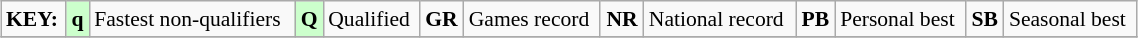<table class="wikitable" style="margin:0.5em auto; font-size:90%;position:relative;" width=60%>
<tr>
<td><strong>KEY:</strong></td>
<td bgcolor=ccffcc align=center><strong>q</strong></td>
<td>Fastest non-qualifiers</td>
<td bgcolor=ccffcc align=center><strong>Q</strong></td>
<td>Qualified</td>
<td align=center><strong>GR</strong></td>
<td>Games record</td>
<td align=center><strong>NR</strong></td>
<td>National record</td>
<td align=center><strong>PB</strong></td>
<td>Personal best</td>
<td align=center><strong>SB</strong></td>
<td>Seasonal best</td>
</tr>
<tr>
</tr>
</table>
